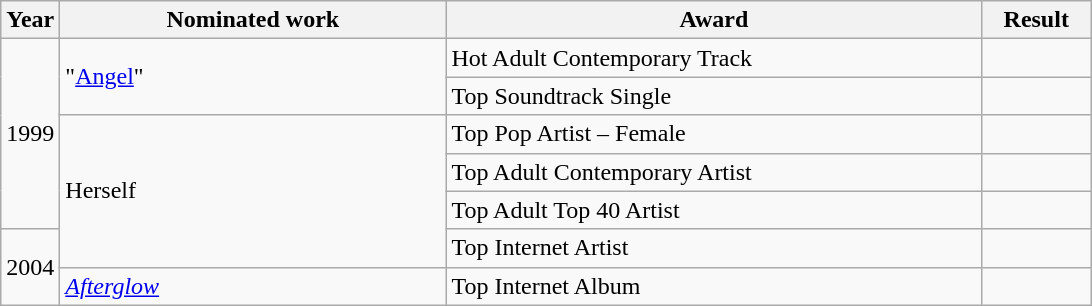<table class="wikitable">
<tr>
<th>Year</th>
<th width="250">Nominated work</th>
<th width="350">Award</th>
<th width="65">Result</th>
</tr>
<tr>
<td rowspan=5>1999</td>
<td rowspan=2>"<a href='#'>Angel</a>"</td>
<td>Hot Adult Contemporary Track</td>
<td></td>
</tr>
<tr>
<td>Top Soundtrack Single</td>
<td></td>
</tr>
<tr>
<td rowspan=4>Herself</td>
<td>Top Pop Artist – Female</td>
<td></td>
</tr>
<tr>
<td>Top Adult Contemporary Artist</td>
<td></td>
</tr>
<tr>
<td>Top Adult Top 40 Artist</td>
<td></td>
</tr>
<tr>
<td rowspan=2>2004</td>
<td>Top Internet Artist</td>
<td></td>
</tr>
<tr>
<td><em><a href='#'>Afterglow</a></em></td>
<td>Top Internet Album</td>
<td></td>
</tr>
</table>
